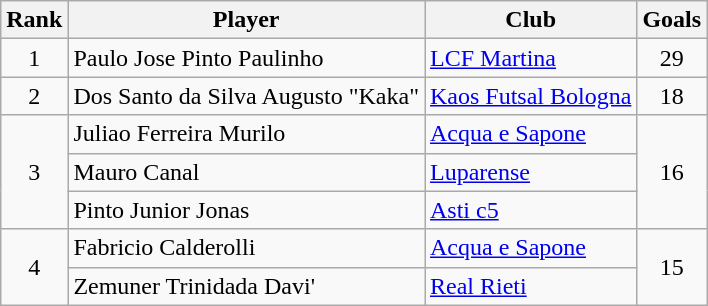<table class="wikitable sortable" style="text-align:center">
<tr>
<th>Rank</th>
<th>Player</th>
<th>Club</th>
<th>Goals</th>
</tr>
<tr>
<td>1</td>
<td align="left">Paulo Jose Pinto Paulinho</td>
<td align="left"><a href='#'>LCF Martina</a></td>
<td>29</td>
</tr>
<tr>
<td>2</td>
<td align="left">Dos Santo da Silva Augusto "Kaka"</td>
<td align="left"><a href='#'>Kaos Futsal Bologna</a></td>
<td>18</td>
</tr>
<tr>
<td rowspan="3">3</td>
<td align="left">Juliao Ferreira Murilo</td>
<td align="left"><a href='#'>Acqua e Sapone</a></td>
<td rowspan="3">16</td>
</tr>
<tr>
<td align="left">Mauro Canal</td>
<td align="left"><a href='#'>Luparense</a></td>
</tr>
<tr>
<td align="left">Pinto Junior Jonas</td>
<td align="left"><a href='#'>Asti c5</a></td>
</tr>
<tr>
<td rowspan="2">4</td>
<td align="left">Fabricio Calderolli</td>
<td align="left"><a href='#'>Acqua e Sapone</a></td>
<td rowspan="2">15</td>
</tr>
<tr>
<td align="left">Zemuner Trinidada Davi'</td>
<td align="left"><a href='#'>Real Rieti</a></td>
</tr>
</table>
